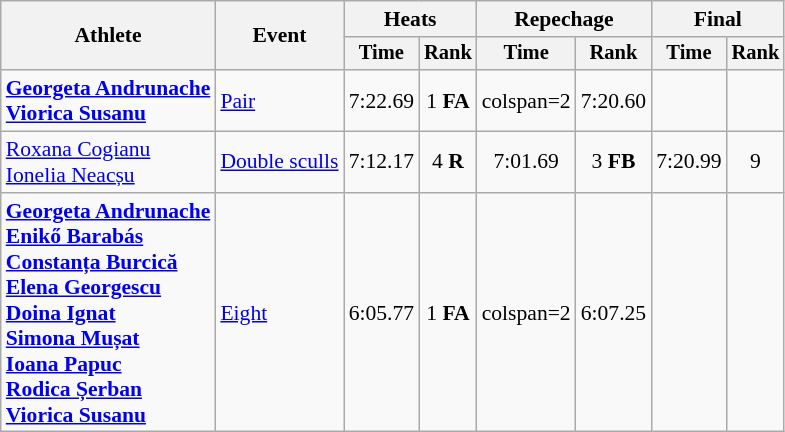<table class="wikitable" style="font-size:90%">
<tr>
<th rowspan="2">Athlete</th>
<th rowspan="2">Event</th>
<th colspan="2">Heats</th>
<th colspan="2">Repechage</th>
<th colspan="2">Final</th>
</tr>
<tr style="font-size:95%">
<th>Time</th>
<th>Rank</th>
<th>Time</th>
<th>Rank</th>
<th>Time</th>
<th>Rank</th>
</tr>
<tr align=center>
<td align=left><strong><a href='#'>Georgeta Andrunache</a><br><a href='#'>Viorica Susanu</a></strong></td>
<td align=left><a href='#'>Pair</a></td>
<td>7:22.69</td>
<td>1 <strong>FA</strong></td>
<td>colspan=2 </td>
<td>7:20.60</td>
<td></td>
</tr>
<tr align=center>
<td align=left><a href='#'>Roxana Cogianu</a><br><a href='#'>Ionelia Neacșu</a></td>
<td align=left><a href='#'>Double sculls</a></td>
<td>7:12.17</td>
<td>4 <strong>R</strong></td>
<td>7:01.69</td>
<td>3 <strong>FB</strong></td>
<td>7:20.99</td>
<td>9</td>
</tr>
<tr align=center>
<td align=left><strong><a href='#'>Georgeta Andrunache</a><br><a href='#'>Enikő Barabás</a><br><a href='#'>Constanța Burcică</a><br><a href='#'>Elena Georgescu</a><br><a href='#'>Doina Ignat</a><br><a href='#'>Simona Mușat</a><br><a href='#'>Ioana Papuc</a><br><a href='#'>Rodica Șerban</a><br><a href='#'>Viorica Susanu</a></strong></td>
<td align=left><a href='#'>Eight</a></td>
<td>6:05.77</td>
<td>1 <strong>FA</strong></td>
<td>colspan=2 </td>
<td>6:07.25</td>
<td></td>
</tr>
</table>
